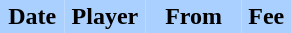<table border="0" cellspacing="0" cellpadding="2">
<tr bgcolor=AAD0FF>
<th width=20%>Date</th>
<th width=25%>Player</th>
<th width=30%>From</th>
<th width=15%>Fee</th>
</tr>
<tr>
<td></td>
<td></td>
<td></td>
</tr>
</table>
